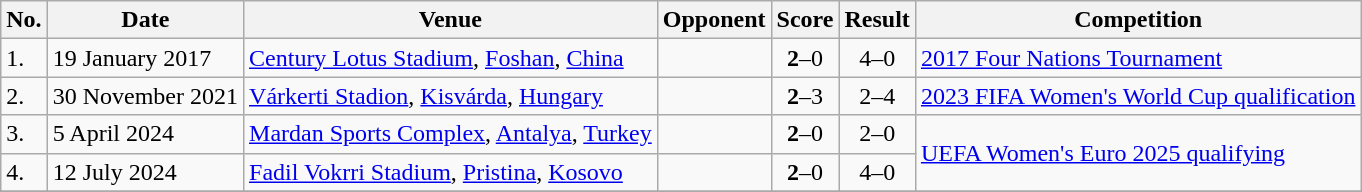<table class="wikitable">
<tr>
<th>No.</th>
<th>Date</th>
<th>Venue</th>
<th>Opponent</th>
<th>Score</th>
<th>Result</th>
<th>Competition</th>
</tr>
<tr>
<td>1.</td>
<td>19 January 2017</td>
<td><a href='#'>Century Lotus Stadium</a>, <a href='#'>Foshan</a>, <a href='#'>China</a></td>
<td></td>
<td align=center><strong>2</strong>–0</td>
<td align=center>4–0</td>
<td><a href='#'>2017 Four Nations Tournament</a></td>
</tr>
<tr>
<td>2.</td>
<td>30 November 2021</td>
<td><a href='#'>Várkerti Stadion</a>, <a href='#'>Kisvárda</a>, <a href='#'>Hungary</a></td>
<td></td>
<td align=center><strong>2</strong>–3</td>
<td align=center>2–4</td>
<td><a href='#'>2023 FIFA Women's World Cup qualification</a></td>
</tr>
<tr>
<td>3.</td>
<td>5 April 2024</td>
<td><a href='#'>Mardan Sports Complex</a>, <a href='#'>Antalya</a>, <a href='#'>Turkey</a></td>
<td></td>
<td align=center><strong>2</strong>–0</td>
<td align=center>2–0</td>
<td rowspan=2><a href='#'>UEFA Women's Euro 2025 qualifying</a></td>
</tr>
<tr>
<td>4.</td>
<td>12 July 2024</td>
<td><a href='#'>Fadil Vokrri Stadium</a>, <a href='#'>Pristina</a>, <a href='#'>Kosovo</a></td>
<td></td>
<td align=center><strong>2</strong>–0</td>
<td align=center>4–0</td>
</tr>
<tr>
</tr>
</table>
